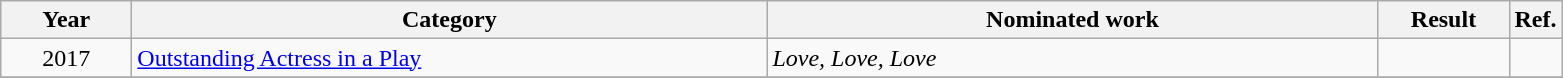<table class=wikitable>
<tr>
<th scope="col" style="width:5em;">Year</th>
<th scope="col" style="width:26em;">Category</th>
<th scope="col" style="width:25em;">Nominated work</th>
<th scope="col" style="width:5em;">Result</th>
<th>Ref.</th>
</tr>
<tr>
<td style="text-align:center;">2017</td>
<td><a href='#'>Outstanding Actress in a Play</a></td>
<td><em>Love, Love, Love</em></td>
<td></td>
<td></td>
</tr>
<tr>
</tr>
</table>
